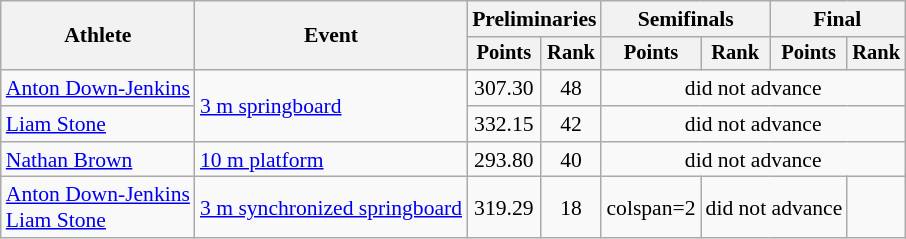<table class="wikitable" style="text-align:center; font-size:90%">
<tr>
<th rowspan="2">Athlete</th>
<th rowspan="2">Event</th>
<th colspan="2">Preliminaries</th>
<th colspan="2">Semifinals</th>
<th colspan="2">Final</th>
</tr>
<tr style="font-size:95%">
<th>Points</th>
<th>Rank</th>
<th>Points</th>
<th>Rank</th>
<th>Points</th>
<th>Rank</th>
</tr>
<tr>
<td align=left><a href='#'>Anton Down-Jenkins</a></td>
<td align="left" rowspan=2><a href='#'>3 m springboard</a></td>
<td>307.30</td>
<td>48</td>
<td colspan=4>did not advance</td>
</tr>
<tr>
<td align=left><a href='#'>Liam Stone</a></td>
<td>332.15</td>
<td>42</td>
<td colspan=4>did not advance</td>
</tr>
<tr>
<td align=left><a href='#'>Nathan Brown</a></td>
<td align="left"><a href='#'>10 m platform</a></td>
<td>293.80</td>
<td>40</td>
<td colspan=4>did not advance</td>
</tr>
<tr>
<td align="left"><a href='#'>Anton Down-Jenkins</a><br><a href='#'>Liam Stone</a></td>
<td align="left"><a href='#'>3 m synchronized springboard</a></td>
<td>319.29</td>
<td>18</td>
<td>colspan=2 </td>
<td colspan=2>did not advance</td>
</tr>
</table>
